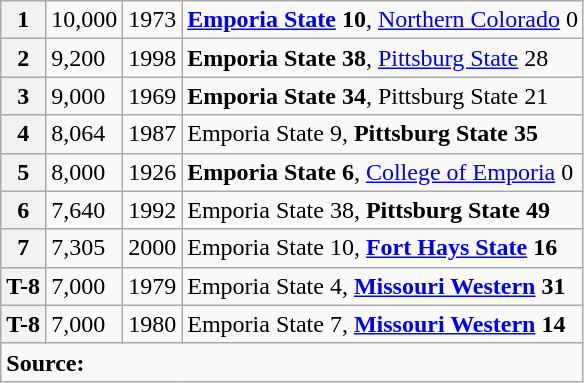<table class="wikitable">
<tr>
<th>1</th>
<td>10,000</td>
<td>1973</td>
<td><strong><a href='#'>Emporia State</a> 10</strong>, <a href='#'>Northern Colorado</a> 0</td>
</tr>
<tr>
<th>2</th>
<td>9,200</td>
<td>1998</td>
<td><strong>Emporia State 38</strong>, <a href='#'>Pittsburg State</a> 28</td>
</tr>
<tr>
<th>3</th>
<td>9,000</td>
<td>1969</td>
<td><strong>Emporia State 34</strong>, Pittsburg State 21</td>
</tr>
<tr>
<th>4</th>
<td>8,064</td>
<td>1987</td>
<td>Emporia State 9, <strong>Pittsburg State 35</strong></td>
</tr>
<tr>
<th>5</th>
<td>8,000</td>
<td>1926</td>
<td><strong>Emporia State 6</strong>, <a href='#'>College of Emporia</a> 0</td>
</tr>
<tr>
<th>6</th>
<td>7,640</td>
<td>1992</td>
<td>Emporia State 38, <strong>Pittsburg State 49</strong></td>
</tr>
<tr>
<th>7</th>
<td>7,305</td>
<td>2000</td>
<td>Emporia State 10, <strong><a href='#'>Fort Hays State</a> 16</strong></td>
</tr>
<tr>
<th>T-8</th>
<td>7,000</td>
<td>1979</td>
<td>Emporia State 4, <strong><a href='#'>Missouri Western</a> 31</strong></td>
</tr>
<tr>
<th>T-8</th>
<td>7,000</td>
<td>1980</td>
<td>Emporia State 7, <strong><a href='#'>Missouri Western</a> 14</strong></td>
</tr>
<tr text-align="center">
<td colspan="4"><strong>Source:</strong> </td>
</tr>
</table>
